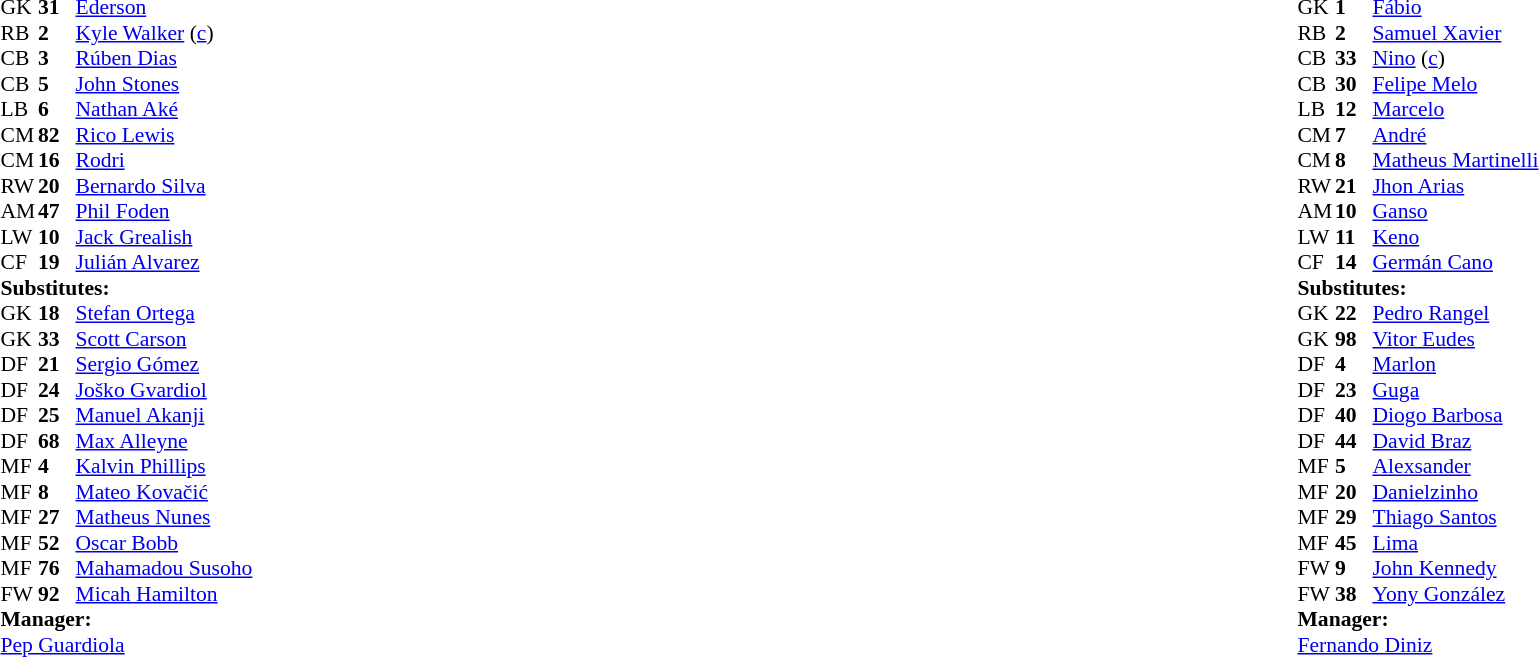<table width="100%">
<tr>
<td valign="top" width="40%"><br><table style="font-size:90%" cellspacing="0" cellpadding="0">
<tr>
<th width=25></th>
<th width=25></th>
</tr>
<tr>
<td>GK</td>
<td><strong>31</strong></td>
<td> <a href='#'>Ederson</a></td>
</tr>
<tr>
<td>RB</td>
<td><strong>2</strong></td>
<td> <a href='#'>Kyle Walker</a> (<a href='#'>c</a>)</td>
</tr>
<tr>
<td>CB</td>
<td><strong>3</strong></td>
<td> <a href='#'>Rúben Dias</a></td>
</tr>
<tr>
<td>CB</td>
<td><strong>5</strong></td>
<td> <a href='#'>John Stones</a></td>
<td></td>
<td></td>
</tr>
<tr>
<td>LB</td>
<td><strong>6</strong></td>
<td> <a href='#'>Nathan Aké</a></td>
<td></td>
<td></td>
</tr>
<tr>
<td>CM</td>
<td><strong>82</strong></td>
<td> <a href='#'>Rico Lewis</a></td>
<td></td>
<td></td>
</tr>
<tr>
<td>CM</td>
<td><strong>16</strong></td>
<td> <a href='#'>Rodri</a></td>
<td></td>
<td></td>
</tr>
<tr>
<td>RW</td>
<td><strong>20</strong></td>
<td> <a href='#'>Bernardo Silva</a></td>
</tr>
<tr>
<td>AM</td>
<td><strong>47</strong></td>
<td> <a href='#'>Phil Foden</a></td>
<td></td>
<td></td>
</tr>
<tr>
<td>LW</td>
<td><strong>10</strong></td>
<td> <a href='#'>Jack Grealish</a></td>
</tr>
<tr>
<td>CF</td>
<td><strong>19</strong></td>
<td> <a href='#'>Julián Alvarez</a></td>
</tr>
<tr>
<td colspan=3><strong>Substitutes:</strong></td>
</tr>
<tr>
<td>GK</td>
<td><strong>18</strong></td>
<td> <a href='#'>Stefan Ortega</a></td>
</tr>
<tr>
<td>GK</td>
<td><strong>33</strong></td>
<td> <a href='#'>Scott Carson</a></td>
</tr>
<tr>
<td>DF</td>
<td><strong>21</strong></td>
<td> <a href='#'>Sergio Gómez</a></td>
</tr>
<tr>
<td>DF</td>
<td><strong>24</strong></td>
<td> <a href='#'>Joško Gvardiol</a></td>
<td></td>
<td></td>
</tr>
<tr>
<td>DF</td>
<td><strong>25</strong></td>
<td> <a href='#'>Manuel Akanji</a></td>
<td></td>
<td></td>
</tr>
<tr>
<td>DF</td>
<td><strong>68</strong></td>
<td> <a href='#'>Max Alleyne</a></td>
</tr>
<tr>
<td>MF</td>
<td><strong>4</strong></td>
<td> <a href='#'>Kalvin Phillips</a></td>
</tr>
<tr>
<td>MF</td>
<td><strong>8</strong></td>
<td> <a href='#'>Mateo Kovačić</a></td>
<td></td>
<td></td>
</tr>
<tr>
<td>MF</td>
<td><strong>27</strong></td>
<td> <a href='#'>Matheus Nunes</a></td>
<td></td>
<td></td>
</tr>
<tr>
<td>MF</td>
<td><strong>52</strong></td>
<td> <a href='#'>Oscar Bobb</a></td>
<td></td>
<td></td>
</tr>
<tr>
<td>MF</td>
<td><strong>76</strong></td>
<td> <a href='#'>Mahamadou Susoho</a></td>
</tr>
<tr>
<td>FW</td>
<td><strong>92</strong></td>
<td> <a href='#'>Micah Hamilton</a></td>
</tr>
<tr>
<td colspan=3><strong>Manager:</strong></td>
</tr>
<tr>
<td colspan=3> <a href='#'>Pep Guardiola</a></td>
</tr>
</table>
</td>
<td valign="top"></td>
<td valign="top" width="50%"><br><table style="font-size:90%; margin:auto" cellspacing="0" cellpadding="0">
<tr>
<th width=25></th>
<th width=25></th>
</tr>
<tr>
<td>GK</td>
<td><strong>1</strong></td>
<td> <a href='#'>Fábio</a></td>
</tr>
<tr>
<td>RB</td>
<td><strong>2</strong></td>
<td> <a href='#'>Samuel Xavier</a></td>
</tr>
<tr>
<td>CB</td>
<td><strong>33</strong></td>
<td> <a href='#'>Nino</a> (<a href='#'>c</a>)</td>
<td></td>
<td></td>
</tr>
<tr>
<td>CB</td>
<td><strong>30</strong></td>
<td> <a href='#'>Felipe Melo</a></td>
<td></td>
<td></td>
</tr>
<tr>
<td>LB</td>
<td><strong>12</strong></td>
<td> <a href='#'>Marcelo</a></td>
<td></td>
<td></td>
</tr>
<tr>
<td>CM</td>
<td><strong>7</strong></td>
<td> <a href='#'>André</a></td>
</tr>
<tr>
<td>CM</td>
<td><strong>8</strong></td>
<td> <a href='#'>Matheus Martinelli</a></td>
</tr>
<tr>
<td>RW</td>
<td><strong>21</strong></td>
<td> <a href='#'>Jhon Arias</a></td>
</tr>
<tr>
<td>AM</td>
<td><strong>10</strong></td>
<td> <a href='#'>Ganso</a></td>
<td></td>
<td></td>
</tr>
<tr>
<td>LW</td>
<td><strong>11</strong></td>
<td> <a href='#'>Keno</a></td>
<td></td>
<td></td>
</tr>
<tr>
<td>CF</td>
<td><strong>14</strong></td>
<td> <a href='#'>Germán Cano</a></td>
</tr>
<tr>
<td colspan=3><strong>Substitutes:</strong></td>
</tr>
<tr>
<td>GK</td>
<td><strong>22</strong></td>
<td> <a href='#'>Pedro Rangel</a></td>
</tr>
<tr>
<td>GK</td>
<td><strong>98</strong></td>
<td> <a href='#'>Vitor Eudes</a></td>
</tr>
<tr>
<td>DF</td>
<td><strong>4</strong></td>
<td> <a href='#'>Marlon</a></td>
<td></td>
<td></td>
</tr>
<tr>
<td>DF</td>
<td><strong>23</strong></td>
<td> <a href='#'>Guga</a></td>
</tr>
<tr>
<td>DF</td>
<td><strong>40</strong></td>
<td> <a href='#'>Diogo Barbosa</a></td>
<td></td>
<td></td>
</tr>
<tr>
<td>DF</td>
<td><strong>44</strong></td>
<td> <a href='#'>David Braz</a></td>
</tr>
<tr>
<td>MF</td>
<td><strong>5</strong></td>
<td> <a href='#'>Alexsander</a></td>
<td></td>
<td></td>
</tr>
<tr>
<td>MF</td>
<td><strong>20</strong></td>
<td> <a href='#'>Danielzinho</a></td>
</tr>
<tr>
<td>MF</td>
<td><strong>29</strong></td>
<td> <a href='#'>Thiago Santos</a></td>
</tr>
<tr>
<td>MF</td>
<td><strong>45</strong></td>
<td> <a href='#'>Lima</a></td>
<td></td>
<td></td>
</tr>
<tr>
<td>FW</td>
<td><strong>9</strong></td>
<td> <a href='#'>John Kennedy</a></td>
<td></td>
<td></td>
</tr>
<tr>
<td>FW</td>
<td><strong>38</strong></td>
<td> <a href='#'>Yony González</a></td>
</tr>
<tr>
<td colspan=3><strong>Manager:</strong></td>
</tr>
<tr>
<td colspan=3> <a href='#'>Fernando Diniz</a></td>
</tr>
</table>
</td>
</tr>
</table>
